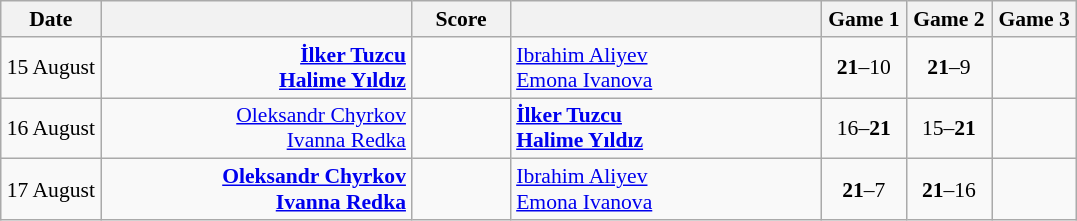<table class="wikitable" style="text-align: center; font-size:90% ">
<tr>
<th width="60">Date</th>
<th align="right" width="200"></th>
<th width="60">Score</th>
<th align="left" width="200"></th>
<th width="50">Game 1</th>
<th width="50">Game 2</th>
<th width="50">Game 3</th>
</tr>
<tr>
<td>15 August</td>
<td align="right"><strong><a href='#'>İlker Tuzcu</a> <br><a href='#'>Halime Yıldız</a> </strong></td>
<td align="center"></td>
<td align="left"> <a href='#'>Ibrahim Aliyev</a><br> <a href='#'>Emona Ivanova</a></td>
<td><strong>21</strong>–10</td>
<td><strong>21</strong>–9</td>
<td></td>
</tr>
<tr>
<td>16 August</td>
<td align="right"><a href='#'>Oleksandr Chyrkov</a> <br><a href='#'>Ivanna Redka</a> </td>
<td align="center"></td>
<td align="left"><strong> <a href='#'>İlker Tuzcu</a><br> <a href='#'>Halime Yıldız</a></strong></td>
<td>16–<strong>21</strong></td>
<td>15–<strong>21</strong></td>
<td></td>
</tr>
<tr>
<td>17 August</td>
<td align="right"><strong><a href='#'>Oleksandr Chyrkov</a> <br><a href='#'>Ivanna Redka</a> </strong></td>
<td align="center"></td>
<td align="left"> <a href='#'>Ibrahim Aliyev</a><br> <a href='#'>Emona Ivanova</a></td>
<td><strong>21</strong>–7</td>
<td><strong>21</strong>–16</td>
<td></td>
</tr>
</table>
